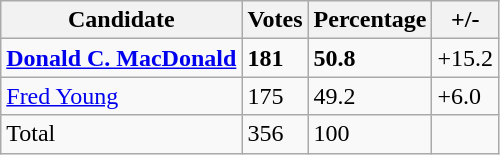<table class="wikitable">
<tr>
<th>Candidate</th>
<th>Votes</th>
<th>Percentage</th>
<th>+/-</th>
</tr>
<tr>
<td><strong><a href='#'>Donald C. MacDonald</a></strong></td>
<td><strong>181</strong></td>
<td><strong>50.8</strong></td>
<td>+15.2</td>
</tr>
<tr>
<td><a href='#'>Fred Young</a></td>
<td>175</td>
<td>49.2</td>
<td>+6.0</td>
</tr>
<tr>
<td>Total</td>
<td>356</td>
<td>100</td>
</tr>
</table>
